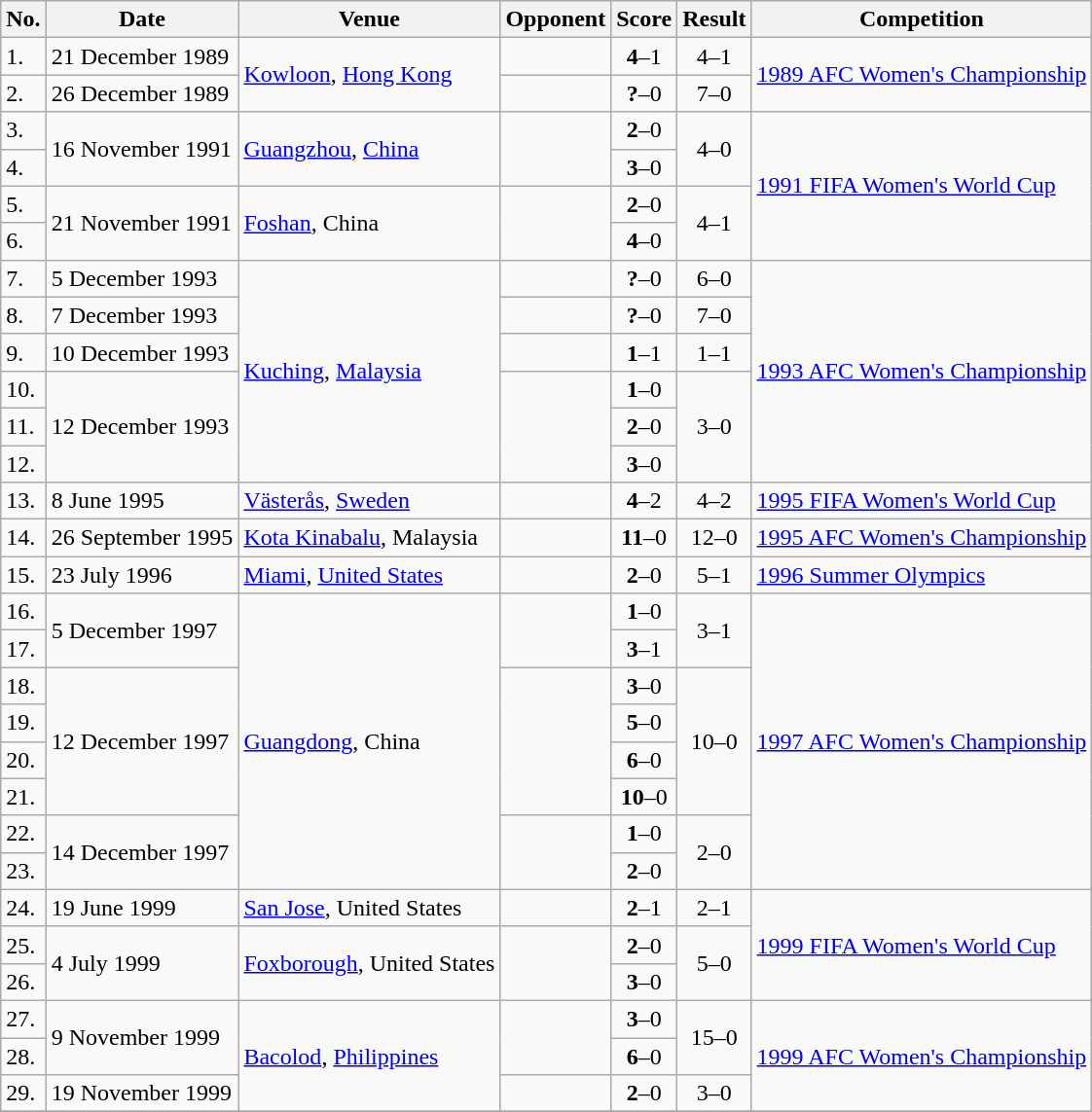<table class="wikitable">
<tr>
<th>No.</th>
<th>Date</th>
<th>Venue</th>
<th>Opponent</th>
<th>Score</th>
<th>Result</th>
<th>Competition</th>
</tr>
<tr>
<td>1.</td>
<td>21 December 1989</td>
<td rowspan=2><a href='#'>Kowloon</a>, <a href='#'>Hong Kong</a></td>
<td></td>
<td align=center><strong>4</strong>–1</td>
<td align=center>4–1</td>
<td rowspan=2><a href='#'>1989 AFC Women's Championship</a></td>
</tr>
<tr>
<td>2.</td>
<td>26 December 1989</td>
<td></td>
<td align=center><strong>?</strong>–0</td>
<td align=center>7–0</td>
</tr>
<tr>
<td>3.</td>
<td rowspan=2>16 November 1991</td>
<td rowspan=2><a href='#'>Guangzhou</a>, <a href='#'>China</a></td>
<td rowspan=2></td>
<td align=center><strong>2</strong>–0</td>
<td rowspan=2 align=center>4–0</td>
<td rowspan=4><a href='#'>1991 FIFA Women's World Cup</a></td>
</tr>
<tr>
<td>4.</td>
<td align=center><strong>3</strong>–0</td>
</tr>
<tr>
<td>5.</td>
<td rowspan=2>21 November 1991</td>
<td rowspan=2><a href='#'>Foshan</a>, China</td>
<td rowspan=2></td>
<td align=center><strong>2</strong>–0</td>
<td rowspan=2 align=center>4–1</td>
</tr>
<tr>
<td>6.</td>
<td align=center><strong>4</strong>–0</td>
</tr>
<tr>
<td>7.</td>
<td>5 December 1993</td>
<td rowspan=6><a href='#'>Kuching</a>, <a href='#'>Malaysia</a></td>
<td></td>
<td align=center><strong>?</strong>–0</td>
<td align=center>6–0</td>
<td rowspan=6><a href='#'>1993 AFC Women's Championship</a></td>
</tr>
<tr>
<td>8.</td>
<td>7 December 1993</td>
<td></td>
<td align=center><strong>?</strong>–0</td>
<td align=center>7–0</td>
</tr>
<tr>
<td>9.</td>
<td>10 December 1993</td>
<td></td>
<td align=center><strong>1</strong>–1</td>
<td align=center>1–1</td>
</tr>
<tr>
<td>10.</td>
<td rowspan=3>12 December 1993</td>
<td rowspan=3></td>
<td align=center><strong>1</strong>–0</td>
<td rowspan=3 align=center>3–0</td>
</tr>
<tr>
<td>11.</td>
<td align=center><strong>2</strong>–0</td>
</tr>
<tr>
<td>12.</td>
<td align=center><strong>3</strong>–0</td>
</tr>
<tr>
<td>13.</td>
<td>8 June 1995</td>
<td><a href='#'>Västerås</a>, <a href='#'>Sweden</a></td>
<td></td>
<td align=center><strong>4</strong>–2</td>
<td align=center>4–2</td>
<td><a href='#'>1995 FIFA Women's World Cup</a></td>
</tr>
<tr>
<td>14.</td>
<td>26 September 1995</td>
<td><a href='#'>Kota Kinabalu</a>, Malaysia</td>
<td></td>
<td align=center><strong>11</strong>–0</td>
<td align=center>12–0</td>
<td><a href='#'>1995 AFC Women's Championship</a></td>
</tr>
<tr>
<td>15.</td>
<td>23 July 1996</td>
<td><a href='#'>Miami</a>, <a href='#'>United States</a></td>
<td></td>
<td align=center><strong>2</strong>–0</td>
<td align=center>5–1</td>
<td><a href='#'>1996 Summer Olympics</a></td>
</tr>
<tr>
<td>16.</td>
<td rowspan=2>5 December 1997</td>
<td rowspan=8><a href='#'>Guangdong</a>, China</td>
<td rowspan=2></td>
<td align=center><strong>1</strong>–0</td>
<td rowspan=2 align=center>3–1</td>
<td rowspan=8><a href='#'>1997 AFC Women's Championship</a></td>
</tr>
<tr>
<td>17.</td>
<td align=center><strong>3</strong>–1</td>
</tr>
<tr>
<td>18.</td>
<td rowspan=4>12 December 1997</td>
<td rowspan=4></td>
<td align=center><strong>3</strong>–0</td>
<td rowspan=4 align=center>10–0</td>
</tr>
<tr>
<td>19.</td>
<td align=center><strong>5</strong>–0</td>
</tr>
<tr>
<td>20.</td>
<td align=center><strong>6</strong>–0</td>
</tr>
<tr>
<td>21.</td>
<td align=center><strong>10</strong>–0</td>
</tr>
<tr>
<td>22.</td>
<td rowspan=2>14 December 1997</td>
<td rowspan=2></td>
<td align=center><strong>1</strong>–0</td>
<td rowspan=2 align=center>2–0</td>
</tr>
<tr>
<td>23.</td>
<td align=center><strong>2</strong>–0</td>
</tr>
<tr>
<td>24.</td>
<td>19 June 1999</td>
<td><a href='#'>San Jose</a>, United States</td>
<td></td>
<td align=center><strong>2</strong>–1</td>
<td align=center>2–1</td>
<td rowspan=3><a href='#'>1999 FIFA Women's World Cup</a></td>
</tr>
<tr>
<td>25.</td>
<td rowspan=2>4 July 1999</td>
<td rowspan=2><a href='#'>Foxborough</a>, United States</td>
<td rowspan=2></td>
<td align=center><strong>2</strong>–0</td>
<td rowspan=2 align=center>5–0</td>
</tr>
<tr>
<td>26.</td>
<td align=center><strong>3</strong>–0</td>
</tr>
<tr>
<td>27.</td>
<td rowspan=2>9 November 1999</td>
<td rowspan=3><a href='#'>Bacolod</a>, <a href='#'>Philippines</a></td>
<td rowspan=2></td>
<td align=center><strong>3</strong>–0</td>
<td rowspan=2 align=center>15–0</td>
<td rowspan=3><a href='#'>1999 AFC Women's Championship</a></td>
</tr>
<tr>
<td>28.</td>
<td align=center><strong>6</strong>–0</td>
</tr>
<tr>
<td>29.</td>
<td>19 November 1999</td>
<td></td>
<td align=center><strong>2</strong>–0</td>
<td align=center>3–0</td>
</tr>
<tr>
</tr>
</table>
